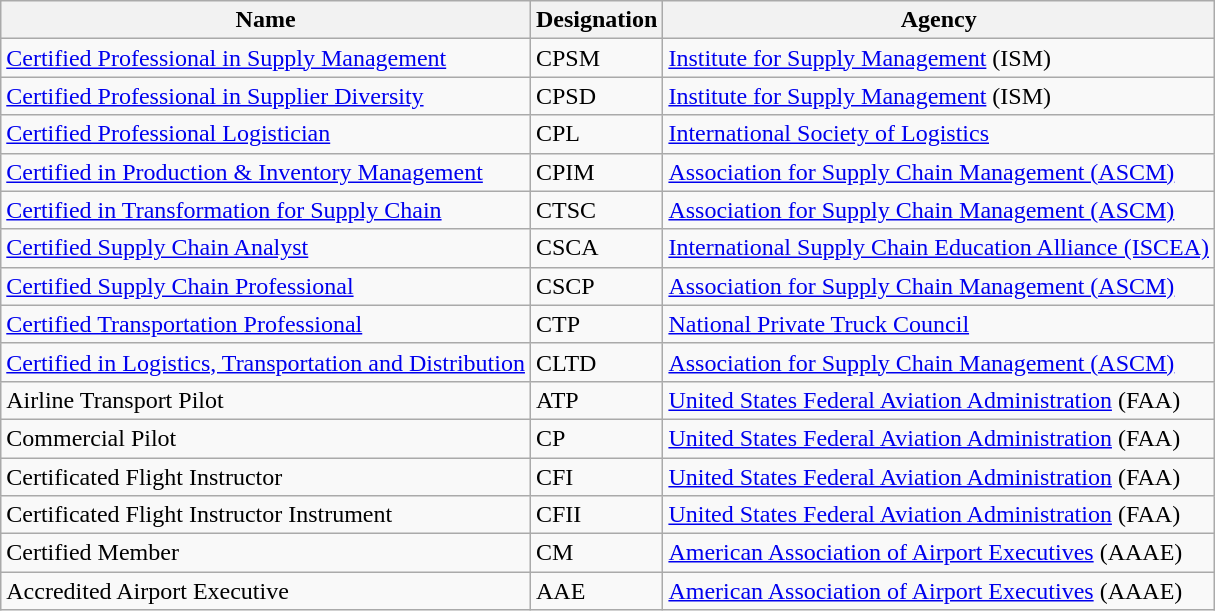<table class="wikitable sortable">
<tr>
<th>Name</th>
<th>Designation</th>
<th>Agency</th>
</tr>
<tr>
<td><a href='#'>Certified Professional in Supply Management</a></td>
<td>CPSM</td>
<td><a href='#'>Institute for Supply Management</a> (ISM)</td>
</tr>
<tr>
<td><a href='#'>Certified Professional in Supplier Diversity</a></td>
<td>CPSD</td>
<td><a href='#'>Institute for Supply Management</a> (ISM)</td>
</tr>
<tr>
<td><a href='#'>Certified Professional Logistician</a></td>
<td>CPL</td>
<td><a href='#'>International Society of Logistics</a></td>
</tr>
<tr>
<td><a href='#'>Certified in Production & Inventory Management</a></td>
<td>CPIM</td>
<td><a href='#'>Association for Supply Chain Management (ASCM)</a></td>
</tr>
<tr>
<td><a href='#'>Certified in Transformation for Supply Chain</a></td>
<td>CTSC</td>
<td><a href='#'>Association for Supply Chain Management (ASCM)</a></td>
</tr>
<tr>
<td><a href='#'>Certified Supply Chain Analyst</a></td>
<td>CSCA</td>
<td><a href='#'>International Supply Chain Education Alliance (ISCEA)</a></td>
</tr>
<tr>
<td><a href='#'>Certified Supply Chain Professional</a></td>
<td>CSCP</td>
<td><a href='#'>Association for Supply Chain Management (ASCM)</a></td>
</tr>
<tr>
<td><a href='#'>Certified Transportation Professional</a></td>
<td>CTP</td>
<td><a href='#'>National Private Truck Council</a></td>
</tr>
<tr>
<td><a href='#'>Certified in Logistics, Transportation and Distribution</a></td>
<td>CLTD</td>
<td><a href='#'>Association for Supply Chain Management (ASCM)</a></td>
</tr>
<tr>
<td>Airline Transport Pilot</td>
<td>ATP</td>
<td><a href='#'>United States Federal Aviation Administration</a> (FAA)</td>
</tr>
<tr>
<td>Commercial Pilot</td>
<td>CP</td>
<td><a href='#'>United States Federal Aviation Administration</a> (FAA)</td>
</tr>
<tr>
<td>Certificated Flight Instructor</td>
<td>CFI</td>
<td><a href='#'>United States Federal Aviation Administration</a> (FAA)</td>
</tr>
<tr>
<td>Certificated Flight Instructor Instrument</td>
<td>CFII</td>
<td><a href='#'>United States Federal Aviation Administration</a> (FAA)</td>
</tr>
<tr>
<td>Certified Member </td>
<td>CM</td>
<td><a href='#'>American Association of Airport Executives</a> (AAAE)</td>
</tr>
<tr>
<td>Accredited Airport Executive </td>
<td>AAE</td>
<td><a href='#'>American Association of Airport Executives</a> (AAAE)</td>
</tr>
</table>
